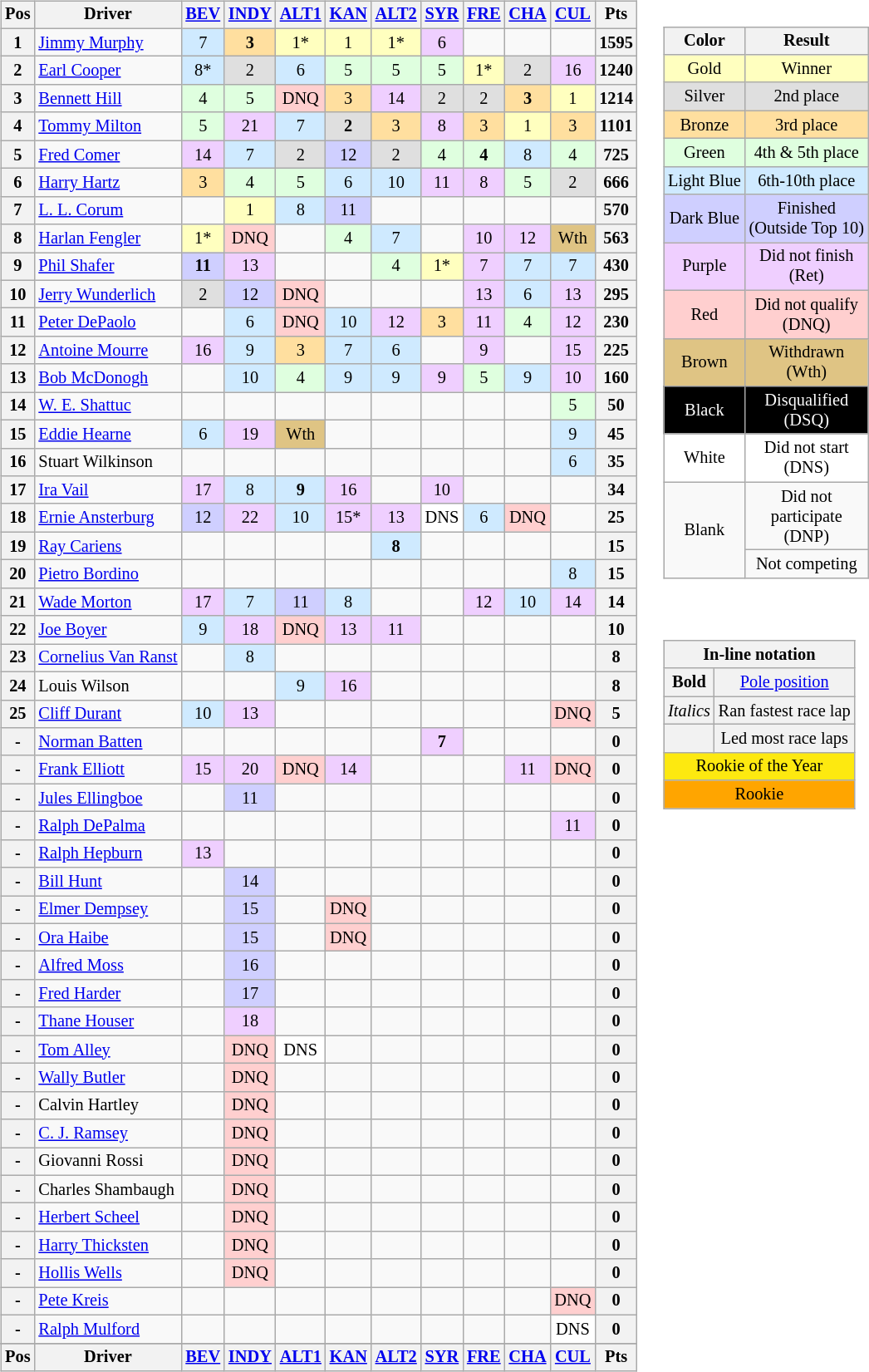<table>
<tr>
<td><br><table class="wikitable" style="font-size: 85%">
<tr valign="top">
<th valign="middle">Pos</th>
<th valign="middle">Driver</th>
<th><a href='#'>BEV</a><br></th>
<th><a href='#'>INDY</a><br></th>
<th><a href='#'>ALT1</a><br></th>
<th><a href='#'>KAN</a><br></th>
<th><a href='#'>ALT2</a><br></th>
<th><a href='#'>SYR</a><br></th>
<th><a href='#'>FRE</a><br></th>
<th><a href='#'>CHA</a><br></th>
<th><a href='#'>CUL</a><br></th>
<th valign="middle">Pts</th>
</tr>
<tr>
<th>1</th>
<td> <a href='#'>Jimmy Murphy</a></td>
<td style="background:#CFEAFF;" align=center>7</td>
<td style="background:#FFDF9F;" align=center><strong>3</strong></td>
<td style="background:#FFFFBF;" align=center>1*</td>
<td style="background:#FFFFBF;" align=center>1</td>
<td style="background:#FFFFBF;" align=center>1*</td>
<td style="background:#EFCFFF;" align=center>6</td>
<td></td>
<td></td>
<td></td>
<th>1595</th>
</tr>
<tr>
<th>2</th>
<td> <a href='#'>Earl Cooper</a></td>
<td style="background:#CFEAFF;" align=center>8*</td>
<td style="background:#DFDFDF;" align=center>2</td>
<td style="background:#CFEAFF;" align=center>6</td>
<td style="background:#DFFFDF;" align=center>5</td>
<td style="background:#DFFFDF;" align=center>5</td>
<td style="background:#DFFFDF;" align=center>5</td>
<td style="background:#FFFFBF;" align=center>1*</td>
<td style="background:#DFDFDF;" align=center>2</td>
<td style="background:#EFCFFF;" align=center>16</td>
<th>1240</th>
</tr>
<tr>
<th>3</th>
<td> <a href='#'>Bennett Hill</a></td>
<td style="background:#DFFFDF;" align=center>4</td>
<td style="background:#DFFFDF;" align=center>5</td>
<td style="background:#FFCFCF;" align=center>DNQ</td>
<td style="background:#FFDF9F;" align=center>3</td>
<td style="background:#EFCFFF;" align=center>14</td>
<td style="background:#DFDFDF;" align=center>2</td>
<td style="background:#DFDFDF;" align=center>2</td>
<td style="background:#FFDF9F;" align=center><strong>3</strong></td>
<td style="background:#FFFFBF;" align=center>1</td>
<th>1214</th>
</tr>
<tr>
<th>4</th>
<td> <a href='#'>Tommy Milton</a></td>
<td style="background:#DFFFDF;" align=center>5</td>
<td style="background:#EFCFFF;" align=center>21</td>
<td style="background:#CFEAFF;" align=center>7</td>
<td style="background:#DFDFDF;" align=center><strong>2</strong></td>
<td style="background:#FFDF9F;" align=center>3</td>
<td style="background:#EFCFFF;" align=center>8</td>
<td style="background:#FFDF9F;" align=center>3</td>
<td style="background:#FFFFBF;" align=center>1</td>
<td style="background:#FFDF9F;" align=center>3</td>
<th>1101</th>
</tr>
<tr>
<th>5</th>
<td> <a href='#'>Fred Comer</a></td>
<td style="background:#EFCFFF;" align=center>14</td>
<td style="background:#CFEAFF;" align=center>7</td>
<td style="background:#DFDFDF;" align=center>2</td>
<td style="background:#CFCFFF;" align=center>12</td>
<td style="background:#DFDFDF;" align=center>2</td>
<td style="background:#DFFFDF;" align=center>4</td>
<td style="background:#DFFFDF;" align=center><strong>4</strong></td>
<td style="background:#CFEAFF;" align=center>8</td>
<td style="background:#DFFFDF;" align=center>4</td>
<th>725</th>
</tr>
<tr>
<th>6</th>
<td> <a href='#'>Harry Hartz</a></td>
<td style="background:#FFDF9F;" align=center>3</td>
<td style="background:#DFFFDF;" align=center>4</td>
<td style="background:#DFFFDF;" align=center>5</td>
<td style="background:#CFEAFF;" align=center>6</td>
<td style="background:#CFEAFF;" align=center>10</td>
<td style="background:#EFCFFF;" align=center>11</td>
<td style="background:#EFCFFF;" align=center>8</td>
<td style="background:#DFFFDF;" align=center>5</td>
<td style="background:#DFDFDF;" align=center>2</td>
<th>666</th>
</tr>
<tr>
<th>7</th>
<td> <a href='#'>L. L. Corum</a></td>
<td></td>
<td style="background:#FFFFBF;" align=center>1</td>
<td style="background:#CFEAFF;" align=center>8</td>
<td style="background:#CFCFFF;" align=center>11</td>
<td></td>
<td></td>
<td></td>
<td></td>
<td></td>
<th>570</th>
</tr>
<tr>
<th>8</th>
<td> <a href='#'>Harlan Fengler</a></td>
<td style="background:#FFFFBF;" align=center>1*</td>
<td style="background:#FFCFCF;" align=center>DNQ</td>
<td></td>
<td style="background:#DFFFDF;" align=center>4</td>
<td style="background:#CFEAFF;" align=center>7</td>
<td></td>
<td style="background:#EFCFFF;" align=center>10</td>
<td style="background:#EFCFFF;" align=center>12</td>
<td style="background:#DFC484;" align=center>Wth</td>
<th>563</th>
</tr>
<tr>
<th>9</th>
<td> <a href='#'>Phil Shafer</a></td>
<td style="background:#CFCFFF;" align=center><strong>11</strong></td>
<td style="background:#EFCFFF;" align=center>13</td>
<td></td>
<td></td>
<td style="background:#DFFFDF;" align=center>4</td>
<td style="background:#FFFFBF;" align=center>1*</td>
<td style="background:#EFCFFF;" align=center>7</td>
<td style="background:#CFEAFF;" align=center>7</td>
<td style="background:#CFEAFF;" align=center>7</td>
<th>430</th>
</tr>
<tr>
<th>10</th>
<td> <a href='#'>Jerry Wunderlich</a></td>
<td style="background:#DFDFDF;" align=center>2</td>
<td style="background:#CFCFFF;" align=center>12</td>
<td style="background:#FFCFCF;" align=center>DNQ</td>
<td></td>
<td></td>
<td></td>
<td style="background:#EFCFFF;" align=center>13</td>
<td style="background:#CFEAFF;" align=center>6</td>
<td style="background:#EFCFFF;" align=center>13</td>
<th>295</th>
</tr>
<tr>
<th>11</th>
<td> <a href='#'>Peter DePaolo</a></td>
<td></td>
<td style="background:#CFEAFF;" align=center>6</td>
<td style="background:#FFCFCF;" align=center>DNQ</td>
<td style="background:#CFEAFF;" align=center>10</td>
<td style="background:#EFCFFF;" align=center>12</td>
<td style="background:#FFDF9F;" align=center>3</td>
<td style="background:#EFCFFF;" align=center>11</td>
<td style="background:#DFFFDF;" align=center>4</td>
<td style="background:#EFCFFF;" align=center>12</td>
<th>230</th>
</tr>
<tr>
<th>12</th>
<td> <a href='#'>Antoine Mourre</a> </td>
<td style="background:#EFCFFF;" align=center>16</td>
<td style="background:#CFEAFF;" align=center>9</td>
<td style="background:#FFDF9F;" align=center>3</td>
<td style="background:#CFEAFF;" align=center>7</td>
<td style="background:#CFEAFF;" align=center>6</td>
<td></td>
<td style="background:#EFCFFF;" align=center>9</td>
<td></td>
<td style="background:#EFCFFF;" align=center>15</td>
<th>225</th>
</tr>
<tr>
<th>13</th>
<td> <a href='#'>Bob McDonogh</a> </td>
<td></td>
<td style="background:#CFEAFF;" align=center>10</td>
<td style="background:#DFFFDF;" align=center>4</td>
<td style="background:#CFEAFF;" align=center>9</td>
<td style="background:#CFEAFF;" align=center>9</td>
<td style="background:#EFCFFF;" align=center>9</td>
<td style="background:#DFFFDF;" align=center>5</td>
<td style="background:#CFEAFF;" align=center>9</td>
<td style="background:#EFCFFF;" align=center>10</td>
<th>160</th>
</tr>
<tr>
<th>14</th>
<td> <a href='#'>W. E. Shattuc</a> </td>
<td></td>
<td></td>
<td></td>
<td></td>
<td></td>
<td></td>
<td></td>
<td></td>
<td style="background:#DFFFDF;" align=center>5</td>
<th>50</th>
</tr>
<tr>
<th>15</th>
<td> <a href='#'>Eddie Hearne</a></td>
<td style="background:#CFEAFF;" align=center>6</td>
<td style="background:#EFCFFF;" align=center>19</td>
<td style="background:#DFC484;" align=center>Wth</td>
<td></td>
<td></td>
<td></td>
<td></td>
<td></td>
<td style="background:#CFEAFF;" align=center>9</td>
<th>45</th>
</tr>
<tr>
<th>16</th>
<td> Stuart Wilkinson </td>
<td></td>
<td></td>
<td></td>
<td></td>
<td></td>
<td></td>
<td></td>
<td></td>
<td style="background:#CFEAFF;" align=center>6</td>
<th>35</th>
</tr>
<tr>
<th>17</th>
<td> <a href='#'>Ira Vail</a></td>
<td style="background:#EFCFFF;" align=center>17</td>
<td style="background:#CFEAFF;" align=center>8</td>
<td style="background:#CFEAFF;" align=center><strong>9</strong></td>
<td style="background:#EFCFFF;" align=center>16</td>
<td></td>
<td style="background:#EFCFFF;" align=center>10</td>
<td></td>
<td></td>
<td></td>
<th>34</th>
</tr>
<tr>
<th>18</th>
<td> <a href='#'>Ernie Ansterburg</a></td>
<td style="background:#CFCFFF;" align=center>12</td>
<td style="background:#EFCFFF;" align=center>22</td>
<td style="background:#CFEAFF;" align=center>10</td>
<td style="background:#EFCFFF;" align=center>15*</td>
<td style="background:#EFCFFF;" align=center>13</td>
<td style="background:#FFFFFF;" align=center>DNS</td>
<td style="background:#CFEAFF;" align=center>6</td>
<td style="background:#FFCFCF;" align=center>DNQ</td>
<td></td>
<th>25</th>
</tr>
<tr>
<th>19</th>
<td> <a href='#'>Ray Cariens</a> </td>
<td></td>
<td></td>
<td></td>
<td></td>
<td style="background:#CFEAFF;" align=center><strong>8</strong></td>
<td></td>
<td></td>
<td></td>
<td></td>
<th>15</th>
</tr>
<tr>
<th>20</th>
<td> <a href='#'>Pietro Bordino</a></td>
<td></td>
<td></td>
<td></td>
<td></td>
<td></td>
<td></td>
<td></td>
<td></td>
<td style="background:#CFEAFF;" align=center>8</td>
<th>15</th>
</tr>
<tr>
<th>21</th>
<td> <a href='#'>Wade Morton</a></td>
<td style="background:#EFCFFF;" align=center>17</td>
<td style="background:#CFEAFF;" align=center>7</td>
<td style="background:#CFCFFF;" align=center>11</td>
<td style="background:#CFEAFF;" align=center>8</td>
<td></td>
<td></td>
<td style="background:#EFCFFF;" align=center>12</td>
<td style="background:#CFEAFF;" align=center>10</td>
<td style="background:#EFCFFF;" align=center>14</td>
<th>14</th>
</tr>
<tr>
<th>22</th>
<td> <a href='#'>Joe Boyer</a></td>
<td style="background:#CFEAFF;" align=center>9</td>
<td style="background:#EFCFFF;" align=center>18</td>
<td style="background:#FFCFCF;" align=center>DNQ</td>
<td style="background:#EFCFFF;" align=center>13</td>
<td style="background:#EFCFFF;" align=center>11</td>
<td></td>
<td></td>
<td></td>
<td></td>
<th>10</th>
</tr>
<tr>
<th>23</th>
<td> <a href='#'>Cornelius Van Ranst</a></td>
<td></td>
<td style="background:#CFEAFF;" align=center>8</td>
<td></td>
<td></td>
<td></td>
<td></td>
<td></td>
<td></td>
<td></td>
<th>8</th>
</tr>
<tr>
<th>24</th>
<td> Louis Wilson</td>
<td></td>
<td></td>
<td style="background:#CFEAFF;" align=center>9</td>
<td style="background:#EFCFFF;" align=center>16</td>
<td></td>
<td></td>
<td></td>
<td></td>
<td></td>
<th>8</th>
</tr>
<tr>
<th>25</th>
<td> <a href='#'>Cliff Durant</a></td>
<td style="background:#CFEAFF;" align=center>10</td>
<td style="background:#EFCFFF;" align=center>13</td>
<td></td>
<td></td>
<td></td>
<td></td>
<td></td>
<td></td>
<td style="background:#FFCFCF;" align=center>DNQ</td>
<th>5</th>
</tr>
<tr>
<th>-</th>
<td> <a href='#'>Norman Batten</a> </td>
<td></td>
<td></td>
<td></td>
<td></td>
<td></td>
<td style="background:#EFCFFF;" align=center><strong>7</strong></td>
<td></td>
<td></td>
<td></td>
<th>0</th>
</tr>
<tr>
<th>-</th>
<td> <a href='#'>Frank Elliott</a></td>
<td style="background:#EFCFFF;" align=center>15</td>
<td style="background:#EFCFFF;" align=center>20</td>
<td style="background:#FFCFCF;" align=center>DNQ</td>
<td style="background:#EFCFFF;" align=center>14</td>
<td></td>
<td></td>
<td></td>
<td style="background:#EFCFFF;" align=center>11</td>
<td style="background:#FFCFCF;" align=center>DNQ</td>
<th>0</th>
</tr>
<tr>
<th>-</th>
<td> <a href='#'>Jules Ellingboe</a></td>
<td></td>
<td style="background:#CFCFFF;" align=center>11</td>
<td></td>
<td></td>
<td></td>
<td></td>
<td></td>
<td></td>
<td></td>
<th>0</th>
</tr>
<tr>
<th>-</th>
<td> <a href='#'>Ralph DePalma</a></td>
<td></td>
<td></td>
<td></td>
<td></td>
<td></td>
<td></td>
<td></td>
<td></td>
<td style="background:#EFCFFF;" align=center>11</td>
<th>0</th>
</tr>
<tr>
<th>-</th>
<td> <a href='#'>Ralph Hepburn</a> </td>
<td style="background:#EFCFFF;" align=center>13</td>
<td></td>
<td></td>
<td></td>
<td></td>
<td></td>
<td></td>
<td></td>
<td></td>
<th>0</th>
</tr>
<tr>
<th>-</th>
<td> <a href='#'>Bill Hunt</a> </td>
<td></td>
<td style="background:#CFCFFF;" align=center>14</td>
<td></td>
<td></td>
<td></td>
<td></td>
<td></td>
<td></td>
<td></td>
<th>0</th>
</tr>
<tr>
<th>-</th>
<td> <a href='#'>Elmer Dempsey</a> </td>
<td></td>
<td style="background:#CFCFFF;" align=center>15</td>
<td></td>
<td style="background:#FFCFCF;" align=center>DNQ</td>
<td></td>
<td></td>
<td></td>
<td></td>
<td></td>
<th>0</th>
</tr>
<tr>
<th>-</th>
<td> <a href='#'>Ora Haibe</a></td>
<td></td>
<td style="background:#CFCFFF;" align=center>15</td>
<td></td>
<td style="background:#FFCFCF;" align=center>DNQ</td>
<td></td>
<td></td>
<td></td>
<td></td>
<td></td>
<th>0</th>
</tr>
<tr>
<th>-</th>
<td> <a href='#'>Alfred Moss</a> </td>
<td></td>
<td style="background:#CFCFFF;" align=center>16</td>
<td></td>
<td></td>
<td></td>
<td></td>
<td></td>
<td></td>
<td></td>
<th>0</th>
</tr>
<tr>
<th>-</th>
<td> <a href='#'>Fred Harder</a> </td>
<td></td>
<td style="background:#CFCFFF;" align=center>17</td>
<td></td>
<td></td>
<td></td>
<td></td>
<td></td>
<td></td>
<td></td>
<th>0</th>
</tr>
<tr>
<th>-</th>
<td> <a href='#'>Thane Houser</a></td>
<td></td>
<td style="background:#EFCFFF;" align=center>18</td>
<td></td>
<td></td>
<td></td>
<td></td>
<td></td>
<td></td>
<td></td>
<th>0</th>
</tr>
<tr>
<th>-</th>
<td> <a href='#'>Tom Alley</a></td>
<td></td>
<td style="background:#FFCFCF;" align=center>DNQ</td>
<td style="background:#FFFFFF;" align=center>DNS</td>
<td></td>
<td></td>
<td></td>
<td></td>
<td></td>
<td></td>
<th>0</th>
</tr>
<tr>
<th>-</th>
<td> <a href='#'>Wally Butler</a></td>
<td></td>
<td style="background:#FFCFCF;" align=center>DNQ</td>
<td></td>
<td></td>
<td></td>
<td></td>
<td></td>
<td></td>
<td></td>
<th>0</th>
</tr>
<tr>
<th>-</th>
<td> Calvin Hartley</td>
<td></td>
<td style="background:#FFCFCF;" align=center>DNQ</td>
<td></td>
<td></td>
<td></td>
<td></td>
<td></td>
<td></td>
<td></td>
<th>0</th>
</tr>
<tr>
<th>-</th>
<td> <a href='#'>C. J. Ramsey</a></td>
<td></td>
<td style="background:#FFCFCF;" align=center>DNQ</td>
<td></td>
<td></td>
<td></td>
<td></td>
<td></td>
<td></td>
<td></td>
<th>0</th>
</tr>
<tr>
<th>-</th>
<td> Giovanni Rossi</td>
<td></td>
<td style="background:#FFCFCF;" align=center>DNQ</td>
<td></td>
<td></td>
<td></td>
<td></td>
<td></td>
<td></td>
<td></td>
<th>0</th>
</tr>
<tr>
<th>-</th>
<td> Charles Shambaugh</td>
<td></td>
<td style="background:#FFCFCF;" align=center>DNQ</td>
<td></td>
<td></td>
<td></td>
<td></td>
<td></td>
<td></td>
<td></td>
<th>0</th>
</tr>
<tr>
<th>-</th>
<td> <a href='#'>Herbert Scheel</a></td>
<td></td>
<td style="background:#FFCFCF;" align=center>DNQ</td>
<td></td>
<td></td>
<td></td>
<td></td>
<td></td>
<td></td>
<td></td>
<th>0</th>
</tr>
<tr>
<th>-</th>
<td> <a href='#'>Harry Thicksten</a></td>
<td></td>
<td style="background:#FFCFCF;" align=center>DNQ</td>
<td></td>
<td></td>
<td></td>
<td></td>
<td></td>
<td></td>
<td></td>
<th>0</th>
</tr>
<tr>
<th>-</th>
<td> <a href='#'>Hollis Wells</a></td>
<td></td>
<td style="background:#FFCFCF;" align=center>DNQ</td>
<td></td>
<td></td>
<td></td>
<td></td>
<td></td>
<td></td>
<td></td>
<th>0</th>
</tr>
<tr>
<th>-</th>
<td> <a href='#'>Pete Kreis</a></td>
<td></td>
<td></td>
<td></td>
<td></td>
<td></td>
<td></td>
<td></td>
<td></td>
<td style="background:#FFCFCF;" align=center>DNQ</td>
<th>0</th>
</tr>
<tr>
<th>-</th>
<td> <a href='#'>Ralph Mulford</a></td>
<td></td>
<td></td>
<td></td>
<td></td>
<td></td>
<td></td>
<td></td>
<td></td>
<td style="background:#FFFFFF;" align=center>DNS</td>
<th>0</th>
</tr>
<tr>
</tr>
<tr valign="top">
<th valign="middle">Pos</th>
<th valign="middle">Driver</th>
<th><a href='#'>BEV</a><br></th>
<th><a href='#'>INDY</a><br></th>
<th><a href='#'>ALT1</a><br></th>
<th><a href='#'>KAN</a><br></th>
<th><a href='#'>ALT2</a><br></th>
<th><a href='#'>SYR</a><br></th>
<th><a href='#'>FRE</a><br></th>
<th><a href='#'>CHA</a><br></th>
<th><a href='#'>CUL</a><br></th>
<th valign="middle">Pts</th>
</tr>
</table>
</td>
<td valign="top"><br><table>
<tr>
<td><br><table style="margin-right:0; font-size:85%; text-align:center;;" class="wikitable">
<tr>
<th>Color</th>
<th>Result</th>
</tr>
<tr style="background:#FFFFBF">
<td>Gold</td>
<td>Winner</td>
</tr>
<tr style="background:#DFDFDF">
<td>Silver</td>
<td>2nd place</td>
</tr>
<tr style="background:#FFDF9F">
<td>Bronze</td>
<td>3rd place</td>
</tr>
<tr style="background:#DFFFDF">
<td>Green</td>
<td>4th & 5th place</td>
</tr>
<tr style="background:#CFEAFF">
<td>Light Blue</td>
<td>6th-10th place</td>
</tr>
<tr style="background:#CFCFFF">
<td>Dark Blue</td>
<td>Finished<br>(Outside Top 10)</td>
</tr>
<tr style="background:#EFCFFF">
<td>Purple</td>
<td>Did not finish<br>(Ret)</td>
</tr>
<tr style="background:#FFCFCF">
<td>Red</td>
<td>Did not qualify<br>(DNQ)</td>
</tr>
<tr style="background:#DFC484">
<td>Brown</td>
<td>Withdrawn<br>(Wth)</td>
</tr>
<tr style="background:#000000; color:white">
<td>Black</td>
<td>Disqualified<br>(DSQ)</td>
</tr>
<tr style="background:#FFFFFF">
<td rowspan="1;">White</td>
<td>Did not start<br>(DNS)</td>
</tr>
<tr>
<td rowspan="2;">Blank</td>
<td>Did not<br>participate<br>(DNP)</td>
</tr>
<tr>
<td>Not competing</td>
</tr>
</table>
</td>
</tr>
<tr>
<td><br><table style="margin-right:0; font-size:85%; text-align:center;;" class="wikitable">
<tr>
<td style="background:#F2F2F2;" align=center colspan=2><strong>In-line notation</strong></td>
</tr>
<tr>
<td style="background:#F2F2F2;" align=center><strong>Bold</strong></td>
<td style="background:#F2F2F2;" align=center><a href='#'>Pole position</a></td>
</tr>
<tr>
<td style="background:#F2F2F2;" align=center><em>Italics</em></td>
<td style="background:#F2F2F2;" align=center>Ran fastest race lap</td>
</tr>
<tr>
<td style="background:#F2F2F2;" align=center></td>
<td style="background:#F2F2F2;" align=center>Led most race laps</td>
</tr>
<tr>
<td style="background:#FDE910;" align=center colspan=2>Rookie of the Year</td>
</tr>
<tr>
<td style="background:Orange;" align=center colspan=2>Rookie</td>
</tr>
</table>
</td>
</tr>
</table>
</td>
</tr>
</table>
